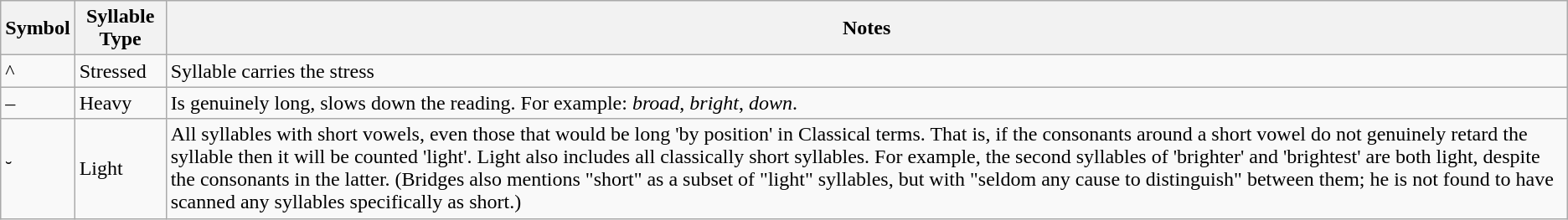<table class="wikitable">
<tr>
<th>Symbol</th>
<th>Syllable Type</th>
<th>Notes</th>
</tr>
<tr>
<td>^</td>
<td>Stressed</td>
<td>Syllable carries the stress</td>
</tr>
<tr>
<td>–</td>
<td>Heavy</td>
<td>Is genuinely long, slows down the reading. For example: <em>broad</em>, <em>bright</em>, <em>down</em>.</td>
</tr>
<tr>
<td>˘</td>
<td>Light</td>
<td>All syllables with short vowels, even those that would be long 'by position' in Classical terms. That is, if the consonants around a short vowel do not genuinely retard the syllable then it will be counted 'light'. Light also includes all classically short syllables. For example, the second syllables of 'brighter' and 'brightest' are both light, despite the consonants in the latter. (Bridges also mentions "short" as a subset of "light" syllables, but with "seldom any cause to distinguish" between them; he is not found to have scanned any syllables specifically as short.)</td>
</tr>
</table>
